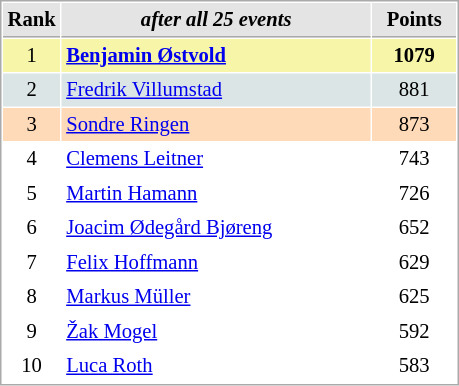<table cellspacing="1" cellpadding="3" style="border:1px solid #AAAAAA;font-size:86%">
<tr style="background-color: #E4E4E4;">
<th style="border-bottom:1px solid #AAAAAA; width: 10px;">Rank</th>
<th style="border-bottom:1px solid #AAAAAA; width: 200px;"><em>after all 25 events</em></th>
<th style="border-bottom:1px solid #AAAAAA; width: 50px;">Points</th>
</tr>
<tr style="background:#f7f6a8;">
<td align=center>1</td>
<td> <strong><a href='#'>Benjamin Østvold</a></strong></td>
<td align=center><strong>1079</strong></td>
</tr>
<tr style="background:#dce5e5;">
<td align=center>2</td>
<td> <a href='#'>Fredrik Villumstad</a></td>
<td align=center>881</td>
</tr>
<tr style="background:#ffdab9;">
<td align=center>3</td>
<td> <a href='#'>Sondre Ringen</a></td>
<td align=center>873</td>
</tr>
<tr>
<td align=center>4</td>
<td> <a href='#'>Clemens Leitner</a></td>
<td align=center>743</td>
</tr>
<tr>
<td align=center>5</td>
<td> <a href='#'>Martin Hamann</a></td>
<td align=center>726</td>
</tr>
<tr>
<td align=center>6</td>
<td> <a href='#'>Joacim Ødegård Bjøreng</a></td>
<td align=center>652</td>
</tr>
<tr>
<td align=center>7</td>
<td> <a href='#'>Felix Hoffmann</a></td>
<td align=center>629</td>
</tr>
<tr>
<td align=center>8</td>
<td> <a href='#'>Markus Müller</a></td>
<td align=center>625</td>
</tr>
<tr>
<td align=center>9</td>
<td> <a href='#'>Žak Mogel</a></td>
<td align=center>592</td>
</tr>
<tr>
<td align=center>10</td>
<td> <a href='#'>Luca Roth</a></td>
<td align=center>583</td>
</tr>
</table>
